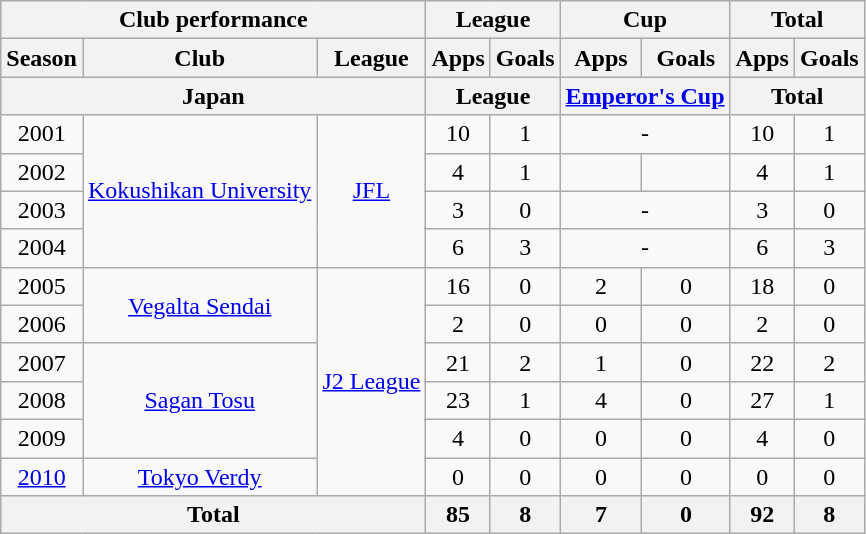<table class="wikitable" style="text-align:center;">
<tr>
<th colspan=3>Club performance</th>
<th colspan=2>League</th>
<th colspan=2>Cup</th>
<th colspan=2>Total</th>
</tr>
<tr>
<th>Season</th>
<th>Club</th>
<th>League</th>
<th>Apps</th>
<th>Goals</th>
<th>Apps</th>
<th>Goals</th>
<th>Apps</th>
<th>Goals</th>
</tr>
<tr>
<th colspan=3>Japan</th>
<th colspan=2>League</th>
<th colspan=2><a href='#'>Emperor's Cup</a></th>
<th colspan=2>Total</th>
</tr>
<tr>
<td>2001</td>
<td rowspan="4"><a href='#'>Kokushikan University</a></td>
<td rowspan="4"><a href='#'>JFL</a></td>
<td>10</td>
<td>1</td>
<td colspan="2">-</td>
<td>10</td>
<td>1</td>
</tr>
<tr>
<td>2002</td>
<td>4</td>
<td>1</td>
<td></td>
<td></td>
<td>4</td>
<td>1</td>
</tr>
<tr>
<td>2003</td>
<td>3</td>
<td>0</td>
<td colspan="2">-</td>
<td>3</td>
<td>0</td>
</tr>
<tr>
<td>2004</td>
<td>6</td>
<td>3</td>
<td colspan="2">-</td>
<td>6</td>
<td>3</td>
</tr>
<tr>
<td>2005</td>
<td rowspan="2"><a href='#'>Vegalta Sendai</a></td>
<td rowspan="6"><a href='#'>J2 League</a></td>
<td>16</td>
<td>0</td>
<td>2</td>
<td>0</td>
<td>18</td>
<td>0</td>
</tr>
<tr>
<td>2006</td>
<td>2</td>
<td>0</td>
<td>0</td>
<td>0</td>
<td>2</td>
<td>0</td>
</tr>
<tr>
<td>2007</td>
<td rowspan="3"><a href='#'>Sagan Tosu</a></td>
<td>21</td>
<td>2</td>
<td>1</td>
<td>0</td>
<td>22</td>
<td>2</td>
</tr>
<tr>
<td>2008</td>
<td>23</td>
<td>1</td>
<td>4</td>
<td>0</td>
<td>27</td>
<td>1</td>
</tr>
<tr>
<td>2009</td>
<td>4</td>
<td>0</td>
<td>0</td>
<td>0</td>
<td>4</td>
<td>0</td>
</tr>
<tr>
<td><a href='#'>2010</a></td>
<td><a href='#'>Tokyo Verdy</a></td>
<td>0</td>
<td>0</td>
<td>0</td>
<td>0</td>
<td>0</td>
<td>0</td>
</tr>
<tr>
<th colspan=3>Total</th>
<th>85</th>
<th>8</th>
<th>7</th>
<th>0</th>
<th>92</th>
<th>8</th>
</tr>
</table>
